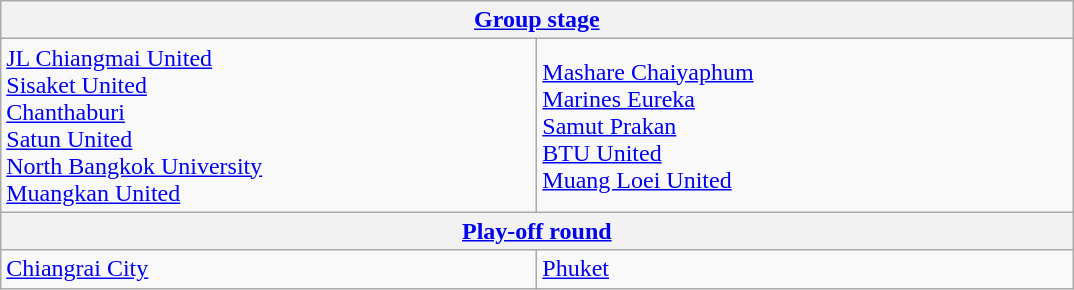<table class="wikitable">
<tr>
<th colspan=2><a href='#'>Group stage</a></th>
</tr>
<tr>
<td width="350"><a href='#'>JL Chiangmai United</a> <br><a href='#'>Sisaket United</a> <br><a href='#'>Chanthaburi</a> <br><a href='#'>Satun United</a> <br><a href='#'>North Bangkok University</a> <br><a href='#'>Muangkan United</a> </td>
<td width="350"><a href='#'>Mashare Chaiyaphum</a> <br><a href='#'>Marines Eureka</a> <br><a href='#'>Samut Prakan</a> <br><a href='#'>BTU United</a> <br><a href='#'>Muang Loei United</a> </td>
</tr>
<tr>
<th colspan=2><a href='#'>Play-off round</a></th>
</tr>
<tr>
<td><a href='#'>Chiangrai City</a> </td>
<td><a href='#'>Phuket</a> </td>
</tr>
</table>
